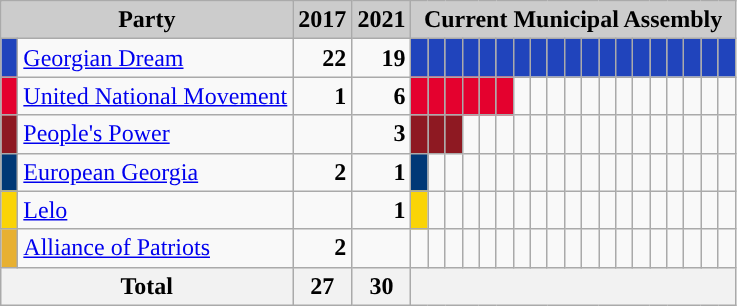<table class="wikitable">
<tr>
<th style="background:#ccc" colspan="2">Party</th>
<th style="background:#ccc">2017</th>
<th style="background:#ccc">2021</th>
<th colspan="40" style="background:#ccc">Current Municipal Assembly</th>
</tr>
<tr>
<td style="background-color: #2044bc"> </td>
<td><a href='#'>Georgian Dream</a></td>
<td style="text-align: right"><strong>22</strong></td>
<td style="text-align: right"><strong>19</strong></td>
<td style="background-color: #2044bc"></td>
<td style="background-color: #2044bc"> </td>
<td style="background-color: #2044bc"> </td>
<td style="background-color: #2044bc"> </td>
<td style="background-color: #2044bc"> </td>
<td style="background-color: #2044bc"> </td>
<td style="background-color: #2044bc"> </td>
<td style="background-color: #2044bc"> </td>
<td style="background-color: #2044bc"> </td>
<td style="background-color: #2044bc"> </td>
<td style="background-color: #2044bc"> </td>
<td style="background-color: #2044bc"> </td>
<td style="background-color: #2044bc"> </td>
<td style="background-color: #2044bc"> </td>
<td style="background-color: #2044bc"> </td>
<td style="background-color: #2044bc"> </td>
<td style="background-color: #2044bc"> </td>
<td style="background-color: #2044bc"> </td>
<td style="background-color: #2044bc"> </td>
</tr>
<tr>
<td style="background-color: #e4012e"> </td>
<td><a href='#'>United National Movement</a></td>
<td style="text-align: right"><strong>1</strong></td>
<td style="text-align: right"><strong>6</strong></td>
<td style="background-color: #e4012e"></td>
<td style="background-color: #e4012e"> </td>
<td style="background-color: #e4012e"> </td>
<td style="background-color: #e4012e"> </td>
<td style="background-color: #e4012e"> </td>
<td style="background-color: #e4012e"> </td>
<td></td>
<td></td>
<td></td>
<td></td>
<td></td>
<td></td>
<td></td>
<td></td>
<td></td>
<td></td>
<td></td>
<td></td>
<td></td>
</tr>
<tr>
<td style="background-color: #8e1922"> </td>
<td><a href='#'>People's Power</a></td>
<td></td>
<td style="text-align: right"><strong>3</strong></td>
<td style="background-color: #8e1922"> </td>
<td style="background-color: #8e1922"> </td>
<td style="background-color: #8e1922"> </td>
<td></td>
<td></td>
<td></td>
<td></td>
<td></td>
<td></td>
<td></td>
<td></td>
<td></td>
<td></td>
<td></td>
<td></td>
<td></td>
<td></td>
<td></td>
<td></td>
</tr>
<tr>
<td style="background-color: #003876"> </td>
<td><a href='#'>European Georgia</a></td>
<td style="text-align: right"><strong>2</strong></td>
<td style="text-align: right"><strong>1</strong></td>
<td style="background-color: #003876"> </td>
<td></td>
<td></td>
<td></td>
<td></td>
<td></td>
<td></td>
<td></td>
<td></td>
<td></td>
<td></td>
<td></td>
<td></td>
<td></td>
<td></td>
<td></td>
<td></td>
<td></td>
<td></td>
</tr>
<tr>
<td style="background-color: #fad406"> </td>
<td><a href='#'>Lelo</a></td>
<td></td>
<td style="text-align: right"><strong>1</strong></td>
<td style="background-color: #fad406"> </td>
<td></td>
<td></td>
<td></td>
<td></td>
<td></td>
<td></td>
<td></td>
<td></td>
<td></td>
<td></td>
<td></td>
<td></td>
<td></td>
<td></td>
<td></td>
<td></td>
<td></td>
<td></td>
</tr>
<tr>
<td style="background-color: #e7b031"> </td>
<td><a href='#'>Alliance of Patriots</a></td>
<td style="text-align: right"><strong>2</strong></td>
<td></td>
<td></td>
<td></td>
<td></td>
<td></td>
<td></td>
<td></td>
<td></td>
<td></td>
<td></td>
<td></td>
<td></td>
<td></td>
<td></td>
<td></td>
<td></td>
<td></td>
<td></td>
<td></td>
<td></td>
</tr>
<tr>
<th colspan=2>Total</th>
<th align=right>27</th>
<th align=right>30</th>
<th colspan="40"> </th>
</tr>
</table>
